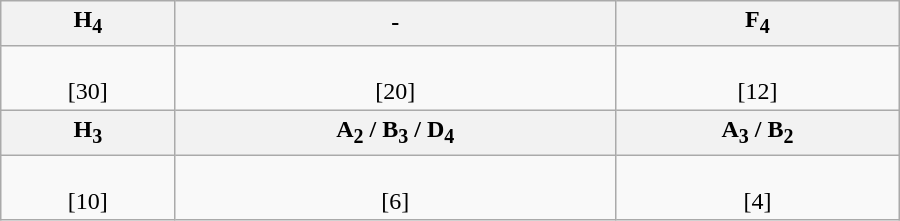<table class="wikitable" width=600>
<tr align=center>
<th>H<sub>4</sub></th>
<th>-</th>
<th>F<sub>4</sub></th>
</tr>
<tr align=center>
<td><br>[30]</td>
<td><br>[20]</td>
<td><br>[12]</td>
</tr>
<tr align=center>
<th>H<sub>3</sub></th>
<th>A<sub>2</sub> / B<sub>3</sub> / D<sub>4</sub></th>
<th>A<sub>3</sub> / B<sub>2</sub></th>
</tr>
<tr align=center>
<td><br>[10]</td>
<td><br>[6]</td>
<td><br>[4]</td>
</tr>
</table>
